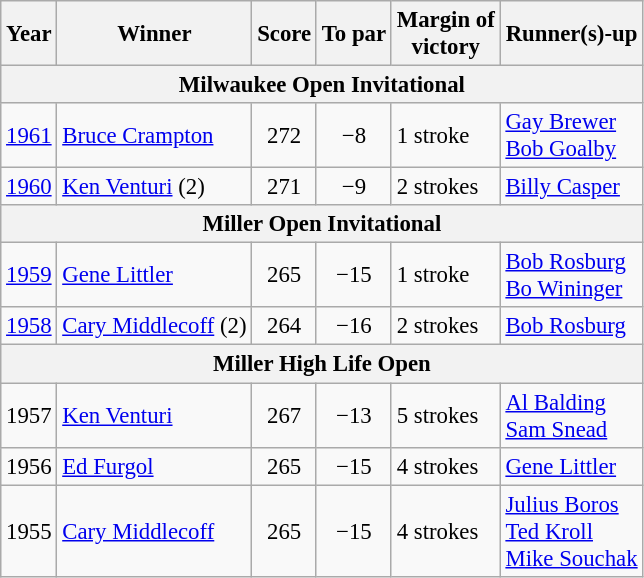<table class="wikitable" style="font-size:95%">
<tr>
<th>Year</th>
<th>Winner</th>
<th>Score</th>
<th>To par</th>
<th>Margin of<br>victory</th>
<th>Runner(s)-up</th>
</tr>
<tr>
<th colspan=6>Milwaukee Open Invitational</th>
</tr>
<tr>
<td><a href='#'>1961</a></td>
<td> <a href='#'>Bruce Crampton</a></td>
<td align=center>272</td>
<td align=center>−8</td>
<td>1 stroke</td>
<td> <a href='#'>Gay Brewer</a><br> <a href='#'>Bob Goalby</a></td>
</tr>
<tr>
<td><a href='#'>1960</a></td>
<td> <a href='#'>Ken Venturi</a> (2)</td>
<td align=center>271</td>
<td align=center>−9</td>
<td>2 strokes</td>
<td> <a href='#'>Billy Casper</a></td>
</tr>
<tr>
<th colspan=6>Miller Open Invitational</th>
</tr>
<tr>
<td><a href='#'>1959</a></td>
<td> <a href='#'>Gene Littler</a></td>
<td align=center>265</td>
<td align=center>−15</td>
<td>1 stroke</td>
<td> <a href='#'>Bob Rosburg</a><br> <a href='#'>Bo Wininger</a></td>
</tr>
<tr>
<td><a href='#'>1958</a></td>
<td> <a href='#'>Cary Middlecoff</a> (2)</td>
<td align=center>264</td>
<td align=center>−16</td>
<td>2 strokes</td>
<td> <a href='#'>Bob Rosburg</a></td>
</tr>
<tr>
<th colspan=6>Miller High Life Open</th>
</tr>
<tr>
<td>1957</td>
<td> <a href='#'>Ken Venturi</a></td>
<td align=center>267</td>
<td align=center>−13</td>
<td>5 strokes</td>
<td> <a href='#'>Al Balding</a><br> <a href='#'>Sam Snead</a></td>
</tr>
<tr>
<td>1956</td>
<td> <a href='#'>Ed Furgol</a></td>
<td align=center>265</td>
<td align=center>−15</td>
<td>4 strokes</td>
<td> <a href='#'>Gene Littler</a></td>
</tr>
<tr>
<td>1955</td>
<td> <a href='#'>Cary Middlecoff</a></td>
<td align=center>265</td>
<td align=center>−15</td>
<td>4 strokes</td>
<td> <a href='#'>Julius Boros</a><br> <a href='#'>Ted Kroll</a><br> <a href='#'>Mike Souchak</a></td>
</tr>
</table>
